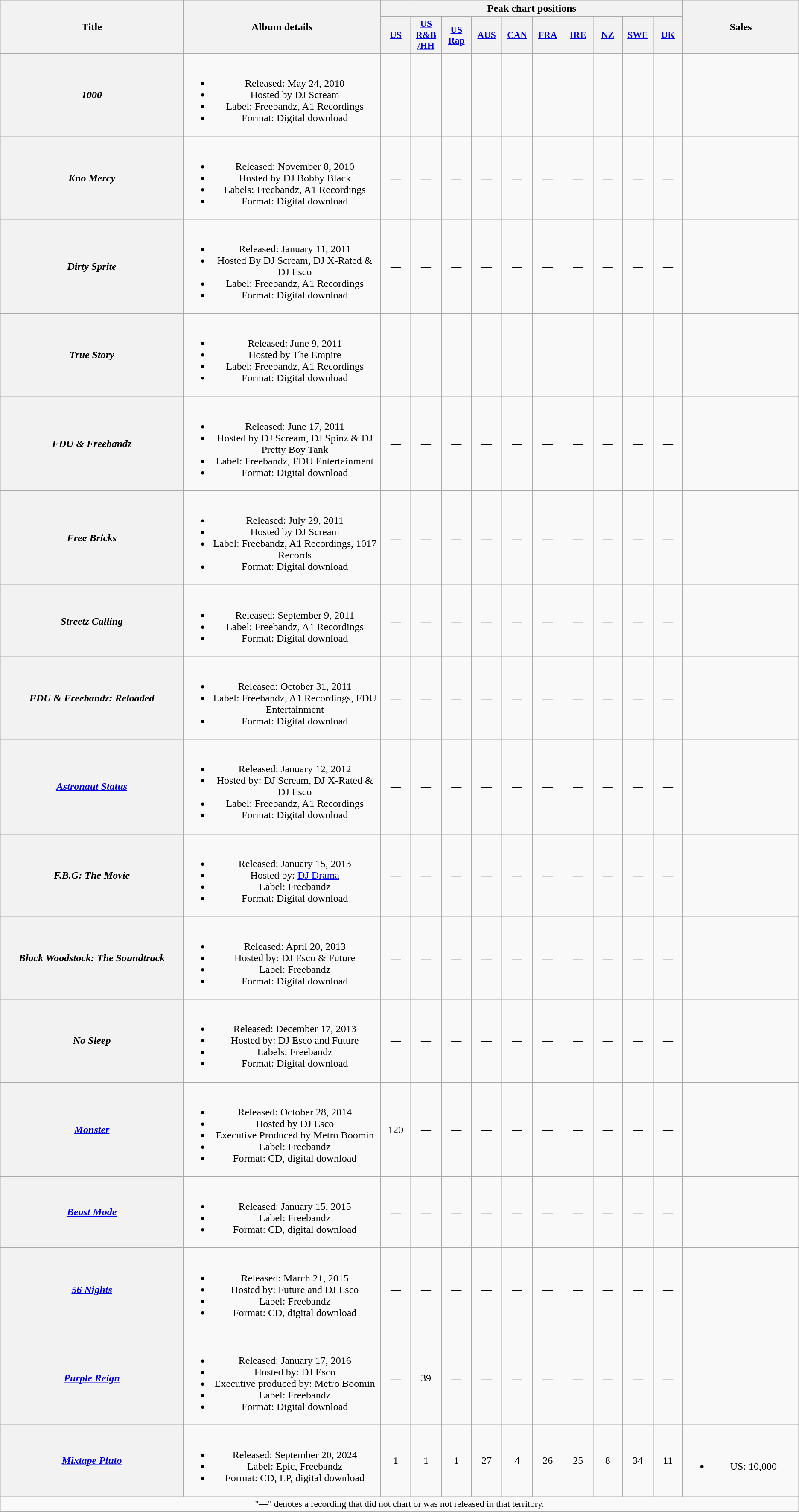<table class="wikitable plainrowheaders" style="text-align:center;">
<tr>
<th scope="col" rowspan="2" style="width:20em;">Title</th>
<th scope="col" rowspan="2" style="width:21em;">Album details</th>
<th scope="col" colspan="10">Peak chart positions</th>
<th scope="col" rowspan="2" style="width:12em;">Sales</th>
</tr>
<tr>
<th scope="col" style="width:3em;font-size:90%;"><a href='#'>US</a><br></th>
<th scope="col" style="width:3em;font-size:90%;"><a href='#'>US<br>R&B<br>/HH</a><br></th>
<th scope="col" style="width:3em;font-size:90%;"><a href='#'>US<br>Rap</a><br></th>
<th scope="col" style="width:3em;font-size:90%;"><a href='#'>AUS</a><br></th>
<th scope="col" style="width:3em;font-size:90%;"><a href='#'>CAN</a><br></th>
<th scope="col" style="width:3em;font-size:90%;"><a href='#'>FRA</a><br></th>
<th scope="col" style="width:3em;font-size:90%;"><a href='#'>IRE</a><br></th>
<th scope="col" style="width:3em;font-size:90%;"><a href='#'>NZ</a><br></th>
<th scope="col" style="width:3em;font-size:90%;"><a href='#'>SWE</a><br></th>
<th scope="col" style="width:3em;font-size:90%;"><a href='#'>UK</a><br></th>
</tr>
<tr>
<th scope="row"><em>1000</em></th>
<td><br><ul><li>Released: May 24, 2010</li><li>Hosted by DJ Scream</li><li>Label: Freebandz, A1 Recordings</li><li>Format: Digital download</li></ul></td>
<td>—</td>
<td>—</td>
<td>—</td>
<td>—</td>
<td>—</td>
<td>—</td>
<td>—</td>
<td>—</td>
<td>—</td>
<td>—</td>
<td></td>
</tr>
<tr>
<th scope="row"><em>Kno Mercy</em></th>
<td><br><ul><li>Released: November 8, 2010</li><li>Hosted by DJ Bobby Black</li><li>Labels: Freebandz, A1 Recordings</li><li>Format: Digital download</li></ul></td>
<td>—</td>
<td>—</td>
<td>—</td>
<td>—</td>
<td>—</td>
<td>—</td>
<td>—</td>
<td>—</td>
<td>—</td>
<td>—</td>
<td></td>
</tr>
<tr>
<th scope="row"><em>Dirty Sprite</em></th>
<td><br><ul><li>Released: January 11, 2011</li><li>Hosted By DJ Scream, DJ X-Rated & DJ Esco</li><li>Label: Freebandz, A1 Recordings</li><li>Format: Digital download</li></ul></td>
<td>—</td>
<td>—</td>
<td>—</td>
<td>—</td>
<td>—</td>
<td>—</td>
<td>—</td>
<td>—</td>
<td>—</td>
<td>—</td>
<td></td>
</tr>
<tr>
<th scope="row"><em>True Story</em></th>
<td><br><ul><li>Released: June 9, 2011</li><li>Hosted by The Empire</li><li>Label: Freebandz, A1 Recordings</li><li>Format: Digital download</li></ul></td>
<td>—</td>
<td>—</td>
<td>—</td>
<td>—</td>
<td>—</td>
<td>—</td>
<td>—</td>
<td>—</td>
<td>—</td>
<td>—</td>
<td></td>
</tr>
<tr>
<th scope="row"><em>FDU & Freebandz</em><br></th>
<td><br><ul><li>Released: June 17, 2011</li><li>Hosted by DJ Scream, DJ Spinz & DJ Pretty Boy Tank</li><li>Label: Freebandz, FDU Entertainment</li><li>Format: Digital download</li></ul></td>
<td>—</td>
<td>—</td>
<td>—</td>
<td>—</td>
<td>—</td>
<td>—</td>
<td>—</td>
<td>—</td>
<td>—</td>
<td>—</td>
<td></td>
</tr>
<tr>
<th scope="row"><em>Free Bricks</em><br></th>
<td><br><ul><li>Released: July 29, 2011</li><li>Hosted by DJ Scream</li><li>Label: Freebandz, A1 Recordings, 1017 Records</li><li>Format: Digital download</li></ul></td>
<td>—</td>
<td>—</td>
<td>—</td>
<td>—</td>
<td>—</td>
<td>—</td>
<td>—</td>
<td>—</td>
<td>—</td>
<td>—</td>
<td></td>
</tr>
<tr>
<th scope="row"><em>Streetz Calling</em></th>
<td><br><ul><li>Released: September 9, 2011</li><li>Label: Freebandz, A1 Recordings</li><li>Format: Digital download</li></ul></td>
<td>—</td>
<td>—</td>
<td>—</td>
<td>—</td>
<td>—</td>
<td>—</td>
<td>—</td>
<td>—</td>
<td>—</td>
<td>—</td>
<td></td>
</tr>
<tr>
<th scope="row"><em>FDU & Freebandz: Reloaded</em><br></th>
<td><br><ul><li>Released: October 31, 2011</li><li>Label: Freebandz, A1 Recordings, FDU Entertainment</li><li>Format: Digital download</li></ul></td>
<td>—</td>
<td>—</td>
<td>—</td>
<td>—</td>
<td>—</td>
<td>—</td>
<td>—</td>
<td>—</td>
<td>—</td>
<td>—</td>
<td></td>
</tr>
<tr>
<th scope="row"><em><a href='#'>Astronaut Status</a></em></th>
<td><br><ul><li>Released: January 12, 2012</li><li>Hosted by: DJ Scream, DJ X-Rated & DJ Esco</li><li>Label: Freebandz, A1 Recordings</li><li>Format: Digital download</li></ul></td>
<td>—</td>
<td>—</td>
<td>—</td>
<td>—</td>
<td>—</td>
<td>—</td>
<td>—</td>
<td>—</td>
<td>—</td>
<td>—</td>
<td></td>
</tr>
<tr>
<th scope="row"><em>F.B.G: The Movie</em><br></th>
<td><br><ul><li>Released: January 15, 2013</li><li>Hosted by: <a href='#'>DJ Drama</a></li><li>Label: Freebandz</li><li>Format: Digital download</li></ul></td>
<td>—</td>
<td>—</td>
<td>—</td>
<td>—</td>
<td>—</td>
<td>—</td>
<td>—</td>
<td>—</td>
<td>—</td>
<td>—</td>
<td></td>
</tr>
<tr>
<th scope="row"><em>Black Woodstock: The Soundtrack</em><br></th>
<td><br><ul><li>Released: April 20, 2013</li><li>Hosted by: DJ Esco & Future</li><li>Label: Freebandz</li><li>Format: Digital download</li></ul></td>
<td>—</td>
<td>—</td>
<td>—</td>
<td>—</td>
<td>—</td>
<td>—</td>
<td>—</td>
<td>—</td>
<td>—</td>
<td>—</td>
<td></td>
</tr>
<tr>
<th scope="row"><em>No Sleep</em><br></th>
<td><br><ul><li>Released: December 17, 2013</li><li>Hosted by: DJ Esco and Future</li><li>Labels: Freebandz</li><li>Format: Digital download</li></ul></td>
<td>—</td>
<td>—</td>
<td>—</td>
<td>—</td>
<td>—</td>
<td>—</td>
<td>—</td>
<td>—</td>
<td>—</td>
<td>—</td>
<td></td>
</tr>
<tr>
<th scope="row"><em><a href='#'>Monster</a></em></th>
<td><br><ul><li>Released: October 28, 2014</li><li>Hosted by DJ Esco</li><li>Executive Produced by Metro Boomin</li><li>Label: Freebandz</li><li>Format: CD, digital download</li></ul></td>
<td>120</td>
<td>—</td>
<td>—</td>
<td>—</td>
<td>—</td>
<td>—</td>
<td>—</td>
<td>—</td>
<td>—</td>
<td>—</td>
<td></td>
</tr>
<tr>
<th scope="row"><em><a href='#'>Beast Mode</a></em><br></th>
<td><br><ul><li>Released: January 15, 2015</li><li>Label: Freebandz</li><li>Format: CD, digital download</li></ul></td>
<td>—</td>
<td>—</td>
<td>—</td>
<td>—</td>
<td>—</td>
<td>—</td>
<td>—</td>
<td>—</td>
<td>—</td>
<td>—</td>
<td></td>
</tr>
<tr>
<th scope="row"><em><a href='#'>56 Nights</a></em><br></th>
<td><br><ul><li>Released: March 21, 2015</li><li>Hosted by: Future and DJ Esco</li><li>Label: Freebandz</li><li>Format: CD, digital download</li></ul></td>
<td>—</td>
<td>—</td>
<td>—</td>
<td>—</td>
<td>—</td>
<td>—</td>
<td>—</td>
<td>—</td>
<td>—</td>
<td>—</td>
<td></td>
</tr>
<tr>
<th scope="row"><em><a href='#'>Purple Reign</a></em></th>
<td><br><ul><li>Released: January 17, 2016</li><li>Hosted by: DJ Esco</li><li>Executive produced by: Metro Boomin</li><li>Label: Freebandz</li><li>Format: Digital download</li></ul></td>
<td>—</td>
<td>39</td>
<td>—</td>
<td>—</td>
<td>—</td>
<td>—</td>
<td>—</td>
<td>—</td>
<td>—</td>
<td>—</td>
<td></td>
</tr>
<tr>
<th scope="row"><em><a href='#'>Mixtape Pluto</a></em></th>
<td><br><ul><li>Released: September 20, 2024</li><li>Label: Epic, Freebandz</li><li>Format: CD, LP, digital download</li></ul></td>
<td>1</td>
<td>1</td>
<td>1</td>
<td>27<br></td>
<td>4</td>
<td>26</td>
<td>25</td>
<td>8<br></td>
<td>34<br></td>
<td>11</td>
<td><br><ul><li>US: 10,000</li></ul></td>
</tr>
<tr>
<td colspan="16" style="font-size:90%">"—" denotes a recording that did not chart or was not released in that territory.</td>
</tr>
</table>
